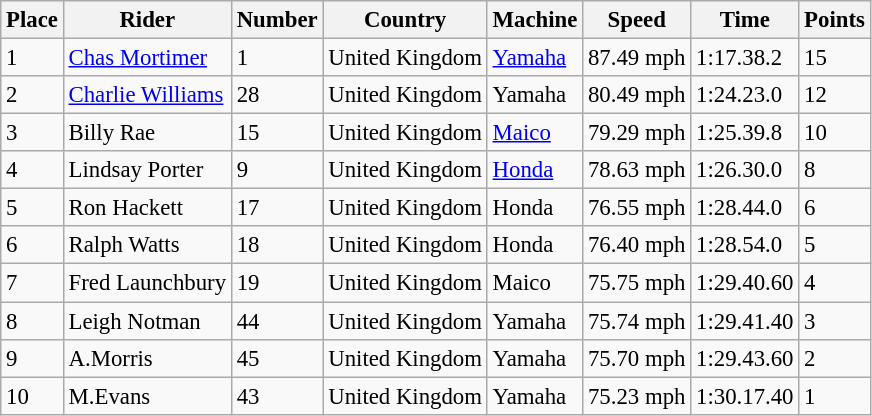<table class="wikitable" style="font-size: 95%;">
<tr>
<th>Place</th>
<th>Rider</th>
<th>Number</th>
<th>Country</th>
<th>Machine</th>
<th>Speed</th>
<th>Time</th>
<th>Points</th>
</tr>
<tr>
<td>1</td>
<td> <a href='#'>Chas Mortimer</a></td>
<td>1</td>
<td>United Kingdom</td>
<td><a href='#'>Yamaha</a></td>
<td>87.49 mph</td>
<td>1:17.38.2</td>
<td>15</td>
</tr>
<tr>
<td>2</td>
<td> <a href='#'>Charlie Williams</a></td>
<td>28</td>
<td>United Kingdom</td>
<td>Yamaha</td>
<td>80.49 mph</td>
<td>1:24.23.0</td>
<td>12</td>
</tr>
<tr>
<td>3</td>
<td> Billy Rae</td>
<td>15</td>
<td>United Kingdom</td>
<td><a href='#'>Maico</a></td>
<td>79.29 mph</td>
<td>1:25.39.8</td>
<td>10</td>
</tr>
<tr>
<td>4</td>
<td> Lindsay Porter</td>
<td>9</td>
<td>United Kingdom</td>
<td><a href='#'>Honda</a></td>
<td>78.63 mph</td>
<td>1:26.30.0</td>
<td>8</td>
</tr>
<tr>
<td>5</td>
<td> Ron Hackett</td>
<td>17</td>
<td>United Kingdom</td>
<td>Honda</td>
<td>76.55 mph</td>
<td>1:28.44.0</td>
<td>6</td>
</tr>
<tr>
<td>6</td>
<td> Ralph Watts</td>
<td>18</td>
<td>United Kingdom</td>
<td>Honda</td>
<td>76.40 mph</td>
<td>1:28.54.0</td>
<td>5</td>
</tr>
<tr>
<td>7</td>
<td> Fred Launchbury</td>
<td>19</td>
<td>United Kingdom</td>
<td>Maico</td>
<td>75.75 mph</td>
<td>1:29.40.60</td>
<td>4</td>
</tr>
<tr>
<td>8</td>
<td> Leigh Notman</td>
<td>44</td>
<td>United Kingdom</td>
<td>Yamaha</td>
<td>75.74 mph</td>
<td>1:29.41.40</td>
<td>3</td>
</tr>
<tr>
<td>9</td>
<td> A.Morris</td>
<td>45</td>
<td>United Kingdom</td>
<td>Yamaha</td>
<td>75.70 mph</td>
<td>1:29.43.60</td>
<td>2</td>
</tr>
<tr>
<td>10</td>
<td> M.Evans</td>
<td>43</td>
<td>United Kingdom</td>
<td>Yamaha</td>
<td>75.23 mph</td>
<td>1:30.17.40</td>
<td>1</td>
</tr>
</table>
